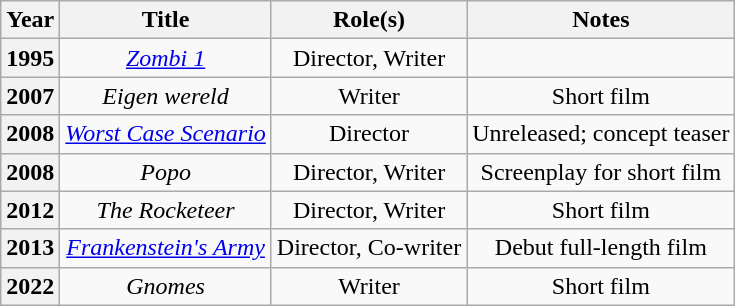<table class="wikitable plainrowheaders" style="text-align:center;">
<tr>
<th>Year</th>
<th>Title</th>
<th>Role(s)</th>
<th>Notes</th>
</tr>
<tr>
<th scope="row">1995</th>
<td><em><a href='#'>Zombi 1</a></em></td>
<td>Director, Writer</td>
<td></td>
</tr>
<tr>
<th scope="row">2007</th>
<td><em>Eigen wereld</em></td>
<td>Writer</td>
<td>Short film</td>
</tr>
<tr>
<th scope="row">2008</th>
<td><em><a href='#'>Worst Case Scenario</a></em></td>
<td>Director</td>
<td>Unreleased; concept teaser</td>
</tr>
<tr>
<th scope="row">2008</th>
<td><em>Popo</em></td>
<td>Director, Writer</td>
<td>Screenplay for short film</td>
</tr>
<tr>
<th scope="row">2012</th>
<td><em>The Rocketeer</em></td>
<td>Director, Writer</td>
<td>Short film</td>
</tr>
<tr>
<th scope="row">2013</th>
<td><em><a href='#'>Frankenstein's Army</a></em></td>
<td>Director, Co-writer</td>
<td>Debut full-length film</td>
</tr>
<tr>
<th scope="row">2022</th>
<td><em>Gnomes</em></td>
<td>Writer</td>
<td>Short film</td>
</tr>
</table>
